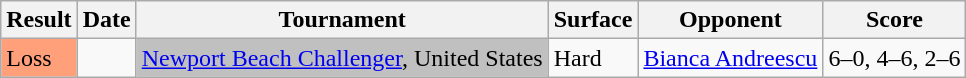<table class="sortable wikitable">
<tr>
<th>Result</th>
<th>Date</th>
<th>Tournament</th>
<th>Surface</th>
<th>Opponent</th>
<th class="unsortable">Score</th>
</tr>
<tr>
<td bgcolor="FFA07A">Loss</td>
<td><a href='#'></a></td>
<td bgcolor="silver"><a href='#'>Newport Beach Challenger</a>, United States</td>
<td>Hard</td>
<td> <a href='#'>Bianca Andreescu</a></td>
<td>6–0, 4–6, 2–6</td>
</tr>
</table>
